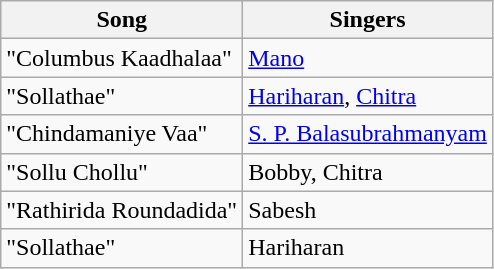<table class="wikitable">
<tr>
<th>Song</th>
<th>Singers</th>
</tr>
<tr>
<td>"Columbus Kaadhalaa"</td>
<td><a href='#'>Mano</a></td>
</tr>
<tr>
<td>"Sollathae"</td>
<td><a href='#'>Hariharan</a>, <a href='#'>Chitra</a></td>
</tr>
<tr>
<td>"Chindamaniye Vaa"</td>
<td><a href='#'>S. P. Balasubrahmanyam</a></td>
</tr>
<tr>
<td>"Sollu Chollu"</td>
<td>Bobby, Chitra</td>
</tr>
<tr>
<td>"Rathirida Roundadida"</td>
<td>Sabesh</td>
</tr>
<tr>
<td>"Sollathae"</td>
<td>Hariharan</td>
</tr>
</table>
